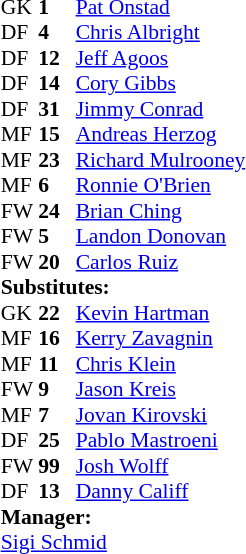<table style="font-size:90%; margin:0.2em auto;" cellspacing="0" cellpadding="0">
<tr>
<th width="25"></th>
<th width="25"></th>
</tr>
<tr>
<td>GK</td>
<td><strong>1</strong></td>
<td> <a href='#'>Pat Onstad</a></td>
<td></td>
<td></td>
</tr>
<tr>
<td>DF</td>
<td><strong>4</strong></td>
<td> <a href='#'>Chris Albright</a></td>
</tr>
<tr>
<td>DF</td>
<td><strong>12 </strong></td>
<td> <a href='#'>Jeff Agoos</a></td>
<td></td>
<td></td>
</tr>
<tr>
<td>DF</td>
<td><strong>14</strong></td>
<td> <a href='#'>Cory Gibbs</a></td>
<td></td>
<td> </td>
</tr>
<tr>
<td>DF</td>
<td><strong>31 </strong></td>
<td> <a href='#'>Jimmy Conrad</a></td>
</tr>
<tr>
<td>MF</td>
<td><strong>15</strong></td>
<td> <a href='#'>Andreas Herzog</a></td>
<td></td>
<td></td>
</tr>
<tr>
<td>MF</td>
<td><strong>23</strong></td>
<td> <a href='#'>Richard Mulrooney</a></td>
<td></td>
<td> </td>
</tr>
<tr>
<td>MF</td>
<td><strong>6</strong></td>
<td> <a href='#'>Ronnie O'Brien</a></td>
<td></td>
<td></td>
</tr>
<tr>
<td>FW</td>
<td><strong>24</strong></td>
<td> <a href='#'>Brian Ching</a></td>
<td></td>
<td></td>
</tr>
<tr>
<td>FW</td>
<td><strong>5</strong></td>
<td> <a href='#'>Landon Donovan</a></td>
</tr>
<tr>
<td>FW</td>
<td><strong>20</strong></td>
<td> <a href='#'>Carlos Ruiz</a></td>
<td></td>
<td></td>
</tr>
<tr>
<td colspan=3><strong>Substitutes:</strong></td>
</tr>
<tr>
<td>GK</td>
<td><strong>22</strong></td>
<td> <a href='#'>Kevin Hartman</a></td>
<td></td>
<td></td>
</tr>
<tr>
<td>MF</td>
<td><strong>16</strong></td>
<td> <a href='#'>Kerry Zavagnin</a></td>
<td></td>
<td></td>
</tr>
<tr>
<td>MF</td>
<td><strong>11 </strong></td>
<td> <a href='#'>Chris Klein</a></td>
<td></td>
<td></td>
</tr>
<tr>
<td>FW</td>
<td><strong>9</strong></td>
<td> <a href='#'>Jason Kreis</a></td>
<td></td>
<td></td>
</tr>
<tr>
<td>MF</td>
<td><strong>7</strong></td>
<td> <a href='#'>Jovan Kirovski</a></td>
<td></td>
<td></td>
</tr>
<tr>
<td>DF</td>
<td><strong>25</strong></td>
<td> <a href='#'>Pablo Mastroeni</a></td>
<td></td>
</tr>
<tr>
<td>FW</td>
<td><strong>99</strong></td>
<td> <a href='#'>Josh Wolff</a></td>
<td></td>
</tr>
<tr>
<td>DF</td>
<td><strong>13</strong></td>
<td> <a href='#'>Danny Califf</a></td>
<td></td>
</tr>
<tr>
<td colspan=3><strong>Manager:</strong></td>
</tr>
<tr>
<td colspan=4> <a href='#'>Sigi Schmid</a></td>
</tr>
</table>
